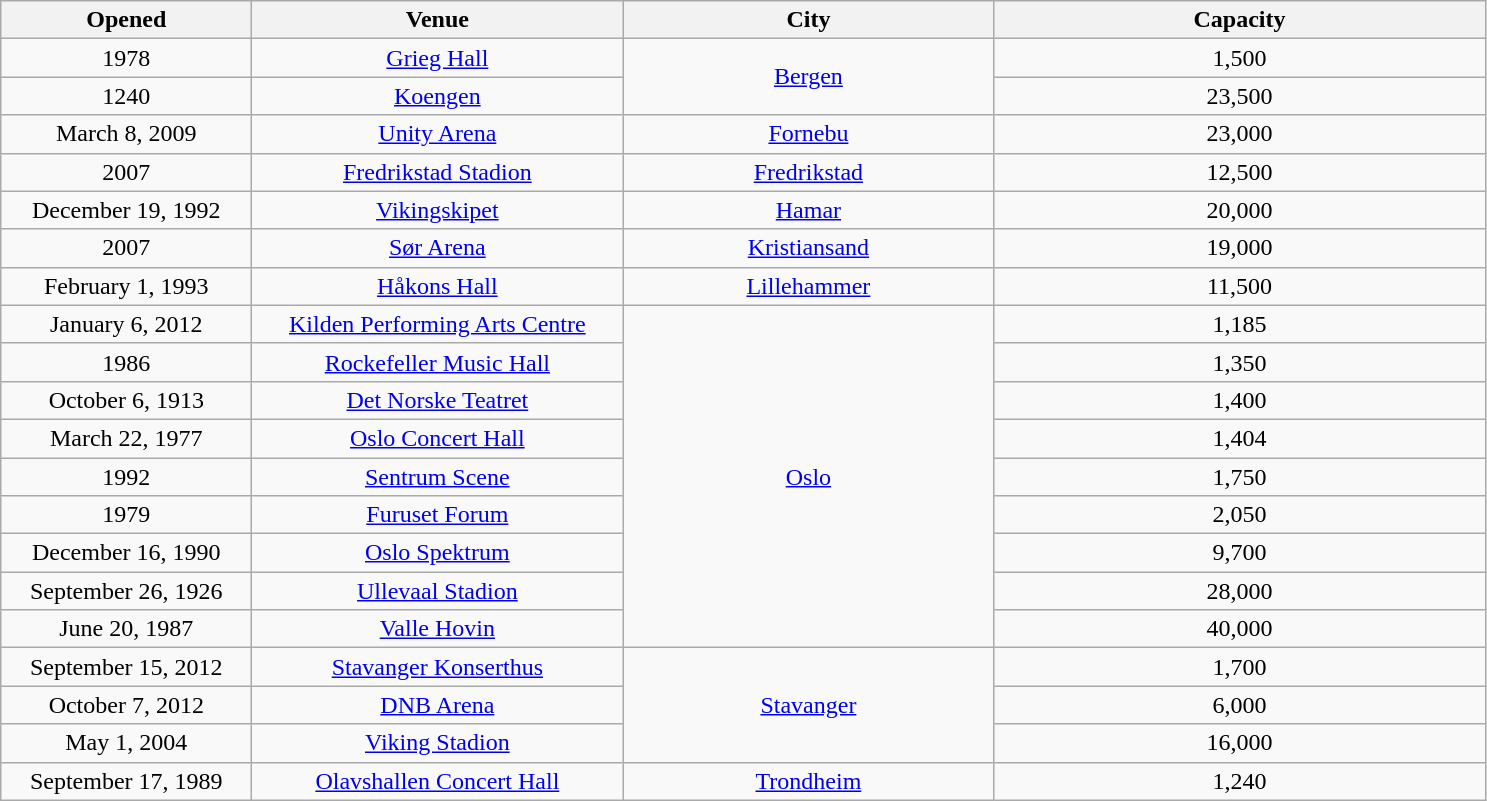<table class="sortable wikitable" style="text-align:center;">
<tr>
<th scope="col" style="width:10em;">Opened</th>
<th scope="col" style="width:15em;">Venue</th>
<th scope="col" style="width:15em;">City</th>
<th scope="col" style="width:20em;">Capacity</th>
</tr>
<tr>
<td>1978</td>
<td><a href='#'>Grieg Hall</a></td>
<td rowspan="2"><a href='#'>Bergen</a></td>
<td>1,500</td>
</tr>
<tr>
<td>1240</td>
<td><a href='#'>Koengen</a></td>
<td>23,500</td>
</tr>
<tr>
<td>March 8, 2009</td>
<td><a href='#'>Unity Arena</a></td>
<td><a href='#'>Fornebu</a></td>
<td>23,000</td>
</tr>
<tr>
<td>2007</td>
<td><a href='#'>Fredrikstad Stadion</a></td>
<td><a href='#'>Fredrikstad</a></td>
<td>12,500</td>
</tr>
<tr>
<td>December 19, 1992</td>
<td><a href='#'>Vikingskipet</a></td>
<td><a href='#'>Hamar</a></td>
<td>20,000</td>
</tr>
<tr>
<td>2007</td>
<td><a href='#'>Sør Arena</a></td>
<td><a href='#'>Kristiansand</a></td>
<td>19,000</td>
</tr>
<tr>
<td>February 1, 1993</td>
<td><a href='#'>Håkons Hall</a></td>
<td><a href='#'>Lillehammer</a></td>
<td>11,500</td>
</tr>
<tr>
<td>January 6, 2012</td>
<td><a href='#'>Kilden Performing Arts Centre</a></td>
<td rowspan="9"><a href='#'>Oslo</a></td>
<td>1,185</td>
</tr>
<tr>
<td>1986</td>
<td><a href='#'>Rockefeller Music Hall</a></td>
<td>1,350</td>
</tr>
<tr>
<td>October 6, 1913</td>
<td><a href='#'>Det Norske Teatret</a></td>
<td>1,400</td>
</tr>
<tr>
<td>March 22, 1977</td>
<td><a href='#'>Oslo Concert Hall</a></td>
<td>1,404</td>
</tr>
<tr>
<td>1992</td>
<td><a href='#'>Sentrum Scene</a></td>
<td>1,750</td>
</tr>
<tr>
<td>1979</td>
<td><a href='#'>Furuset Forum</a></td>
<td>2,050</td>
</tr>
<tr>
<td>December 16, 1990</td>
<td><a href='#'>Oslo Spektrum</a></td>
<td>9,700</td>
</tr>
<tr>
<td>September 26, 1926</td>
<td><a href='#'>Ullevaal Stadion</a></td>
<td>28,000</td>
</tr>
<tr>
<td>June 20, 1987</td>
<td><a href='#'>Valle Hovin</a></td>
<td>40,000</td>
</tr>
<tr>
<td>September 15, 2012</td>
<td><a href='#'>Stavanger Konserthus</a></td>
<td rowspan="3"><a href='#'>Stavanger</a></td>
<td>1,700</td>
</tr>
<tr>
<td>October 7, 2012</td>
<td><a href='#'>DNB Arena</a></td>
<td>6,000</td>
</tr>
<tr>
<td>May 1, 2004</td>
<td><a href='#'>Viking Stadion</a></td>
<td>16,000</td>
</tr>
<tr>
<td>September 17, 1989</td>
<td><a href='#'>Olavshallen Concert Hall</a></td>
<td><a href='#'>Trondheim</a></td>
<td>1,240</td>
</tr>
</table>
